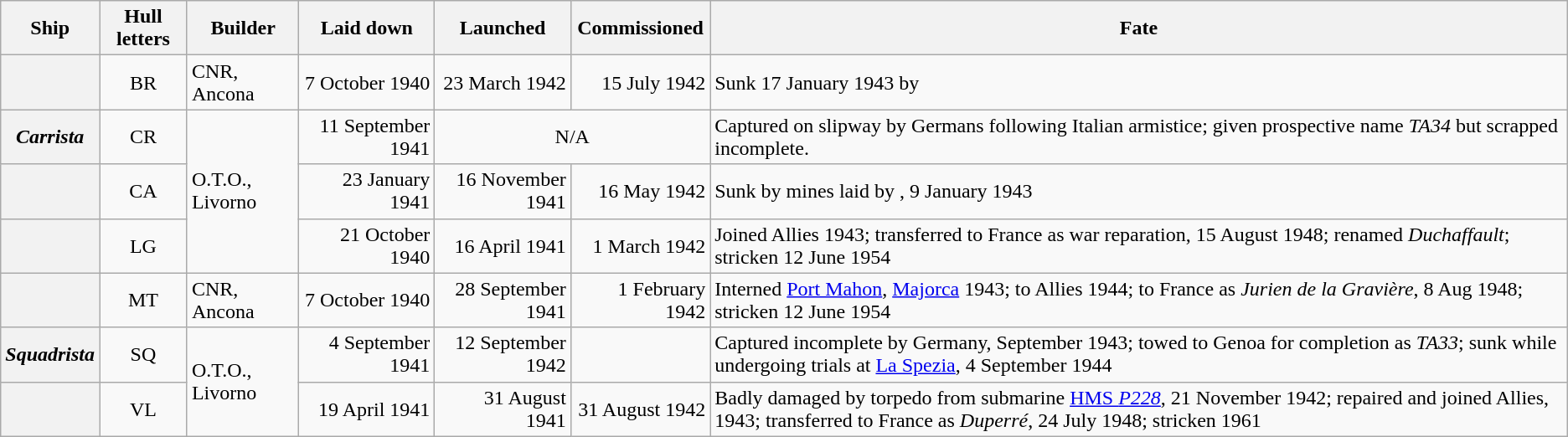<table class="wikitable plainrowheaders">
<tr>
<th scope="col">Ship</th>
<th scope="col">Hull letters</th>
<th scope="col">Builder</th>
<th scope="col">Laid down</th>
<th scope="col">Launched</th>
<th scope="col">Commissioned</th>
<th scope="col">Fate</th>
</tr>
<tr>
<th scope="row"></th>
<td style="text-align: center;">BR</td>
<td>CNR, Ancona</td>
<td style="text-align: right;">7 October 1940</td>
<td style="text-align: right;">23 March 1942</td>
<td style="text-align: right;">15 July 1942</td>
<td>Sunk 17 January 1943 by </td>
</tr>
<tr>
<th scope="row"><em>Carrista</em></th>
<td style="text-align: center;">CR</td>
<td rowspan=3>O.T.O., Livorno</td>
<td style="text-align: right;">11 September 1941</td>
<td colspan=2 style="text-align: center">N/A</td>
<td>Captured on slipway by Germans following Italian armistice; given prospective name <em>TA34</em> but scrapped incomplete.</td>
</tr>
<tr>
<th scope="row"></th>
<td style="text-align: center;">CA</td>
<td style="text-align: right;">23 January 1941</td>
<td style="text-align: right;">16 November 1941</td>
<td style="text-align: right;">16 May 1942</td>
<td>Sunk by mines laid by , 9 January 1943</td>
</tr>
<tr>
<th scope="row"></th>
<td style="text-align: center;">LG</td>
<td style="text-align: right;">21 October 1940</td>
<td style="text-align: right;">16 April 1941</td>
<td style="text-align: right;">1 March 1942</td>
<td>Joined Allies 1943; transferred to France as war reparation, 15 August 1948; renamed <em>Duchaffault</em>; stricken 12 June 1954</td>
</tr>
<tr>
<th scope="row"></th>
<td style="text-align: center;">MT</td>
<td>CNR, Ancona</td>
<td style="text-align: right;">7 October 1940</td>
<td style="text-align: right;">28 September 1941</td>
<td style="text-align: right;">1 February 1942</td>
<td>Interned <a href='#'>Port Mahon</a>, <a href='#'>Majorca</a> 1943; to Allies 1944; to France as <em>Jurien de la Gravière</em>, 8 Aug 1948; stricken 12 June 1954</td>
</tr>
<tr>
<th scope="row"><em>Squadrista</em></th>
<td style="text-align: center;">SQ</td>
<td rowspan=2>O.T.O., Livorno</td>
<td style="text-align: right;">4 September 1941</td>
<td style="text-align: right;">12 September 1942</td>
<td></td>
<td>Captured incomplete by Germany, September 1943; towed to Genoa for completion as <em>TA33</em>; sunk while undergoing trials at <a href='#'>La Spezia</a>, 4 September 1944</td>
</tr>
<tr>
<th scope="row"></th>
<td style="text-align: center;">VL</td>
<td style="text-align: right;">19 April 1941</td>
<td style="text-align: right;">31 August 1941</td>
<td style="text-align: right;">31 August 1942</td>
<td>Badly damaged by torpedo from submarine <a href='#'>HMS <em>P228</em></a>, 21 November 1942; repaired and joined Allies, 1943; transferred to France as <em>Duperré</em>, 24 July 1948; stricken 1961</td>
</tr>
</table>
